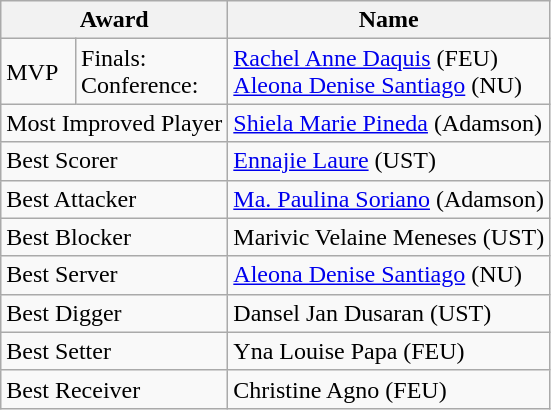<table class="wikitable">
<tr>
<th colspan="2">Award </th>
<th>Name</th>
</tr>
<tr>
<td>MVP</td>
<td>Finals:<br>Conference:</td>
<td><a href='#'>Rachel Anne Daquis</a> (FEU)<br><a href='#'>Aleona Denise Santiago</a> (NU)</td>
</tr>
<tr>
<td colspan="2">Most Improved Player</td>
<td><a href='#'>Shiela Marie Pineda</a> (Adamson)</td>
</tr>
<tr>
<td colspan="2">Best Scorer</td>
<td><a href='#'>Ennajie Laure</a> (UST)</td>
</tr>
<tr>
<td colspan="2">Best Attacker</td>
<td><a href='#'>Ma. Paulina Soriano</a> (Adamson)</td>
</tr>
<tr>
<td colspan="2">Best Blocker</td>
<td>Marivic Velaine Meneses (UST)</td>
</tr>
<tr>
<td colspan="2">Best Server</td>
<td><a href='#'>Aleona Denise Santiago</a> (NU)</td>
</tr>
<tr>
<td colspan="2">Best Digger</td>
<td>Dansel Jan Dusaran (UST)</td>
</tr>
<tr>
<td colspan="2">Best Setter</td>
<td>Yna Louise Papa (FEU)</td>
</tr>
<tr>
<td colspan="2">Best Receiver</td>
<td>Christine Agno (FEU)</td>
</tr>
</table>
